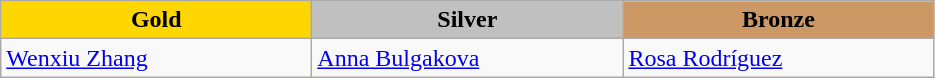<table class="wikitable" style="text-align:left">
<tr align="center">
<td width=200 bgcolor=gold><strong>Gold</strong></td>
<td width=200 bgcolor=silver><strong>Silver</strong></td>
<td width=200 bgcolor=CC9966><strong>Bronze</strong></td>
</tr>
<tr>
<td><a href='#'>Wenxiu Zhang</a><br><em></em></td>
<td><a href='#'>Anna Bulgakova</a><br><em></em></td>
<td><a href='#'>Rosa Rodríguez</a><br><em></em></td>
</tr>
</table>
